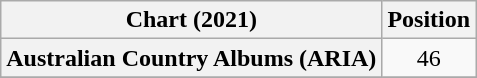<table class="wikitable plainrowheaders" style="text-align:center">
<tr>
<th scope="col">Chart (2021)</th>
<th scope="col">Position</th>
</tr>
<tr>
<th scope="row">Australian Country Albums (ARIA)</th>
<td>46</td>
</tr>
<tr>
</tr>
</table>
